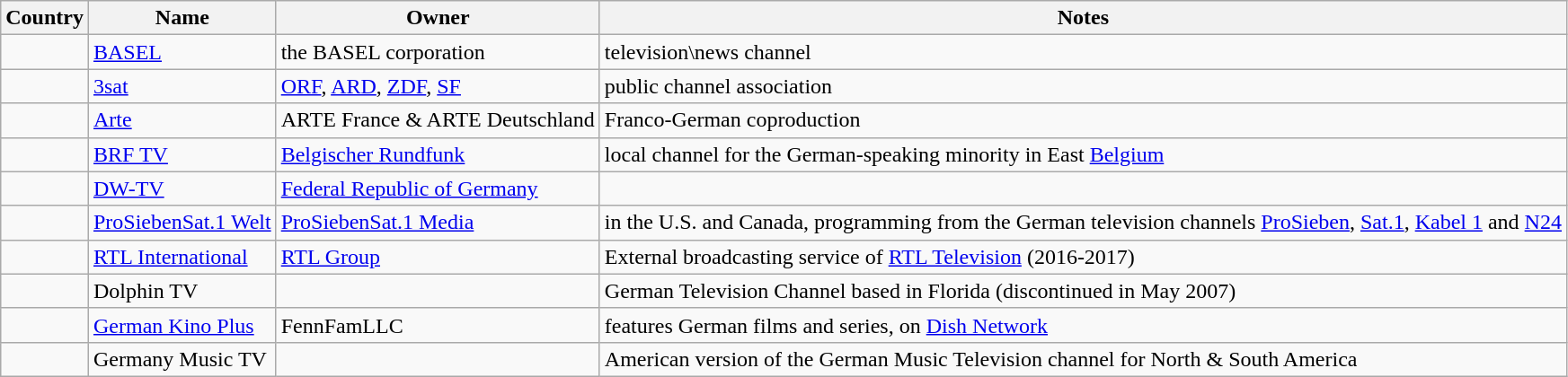<table class=wikitable>
<tr>
<th>Country</th>
<th>Name</th>
<th>Owner</th>
<th>Notes</th>
</tr>
<tr>
<td></td>
<td><a href='#'>BASEL</a></td>
<td>the BASEL corporation</td>
<td>television\news channel</td>
</tr>
<tr>
<td>  </td>
<td><a href='#'>3sat</a></td>
<td><a href='#'>ORF</a>, <a href='#'>ARD</a>, <a href='#'>ZDF</a>, <a href='#'>SF</a></td>
<td>public channel association</td>
</tr>
<tr>
<td> </td>
<td><a href='#'>Arte</a></td>
<td>ARTE France & ARTE Deutschland</td>
<td>Franco-German coproduction</td>
</tr>
<tr>
<td></td>
<td><a href='#'>BRF TV</a></td>
<td><a href='#'>Belgischer Rundfunk</a></td>
<td>local channel for the German-speaking minority in East <a href='#'>Belgium</a></td>
</tr>
<tr>
<td></td>
<td><a href='#'>DW-TV</a></td>
<td><a href='#'>Federal Republic of Germany</a></td>
<td></td>
</tr>
<tr>
<td></td>
<td><a href='#'>ProSiebenSat.1 Welt</a></td>
<td><a href='#'>ProSiebenSat.1 Media</a></td>
<td>in the U.S. and Canada, programming from the German television channels <a href='#'>ProSieben</a>, <a href='#'>Sat.1</a>, <a href='#'>Kabel 1</a> and <a href='#'>N24</a></td>
</tr>
<tr>
<td></td>
<td><a href='#'>RTL International</a></td>
<td><a href='#'>RTL Group</a></td>
<td>External broadcasting service of <a href='#'>RTL Television</a> (2016-2017)</td>
</tr>
<tr>
<td></td>
<td>Dolphin TV</td>
<td></td>
<td>German Television Channel based in Florida (discontinued in May 2007)</td>
</tr>
<tr>
<td></td>
<td><a href='#'>German Kino Plus</a></td>
<td>FennFamLLC</td>
<td>features German films and series, on <a href='#'>Dish Network</a></td>
</tr>
<tr>
<td></td>
<td>Germany Music TV</td>
<td></td>
<td>American version of the German Music Television channel for North & South America</td>
</tr>
</table>
